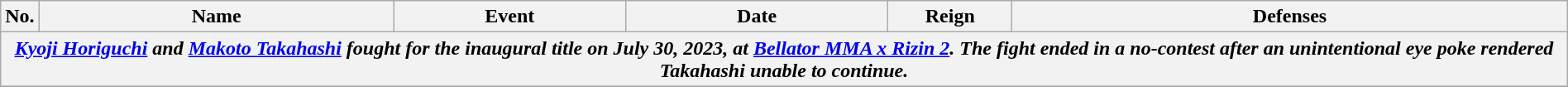<table class="wikitable" width=100% style="text-align: center;">
<tr>
<th width=1%>No.</th>
<th width=23%>Name</th>
<th width=15%>Event</th>
<th width=17%>Date</th>
<th width=8%>Reign</th>
<th width=36%>Defenses</th>
</tr>
<tr>
<th colspan=6 align=center><em><a href='#'>Kyoji Horiguchi</a> and <a href='#'>Makoto Takahashi</a> fought for the inaugural title on July 30, 2023, at <a href='#'>Bellator MMA x Rizin 2</a>. The fight ended in a no-contest after an unintentional eye poke rendered Takahashi unable to continue.</em></th>
</tr>
<tr>
</tr>
</table>
